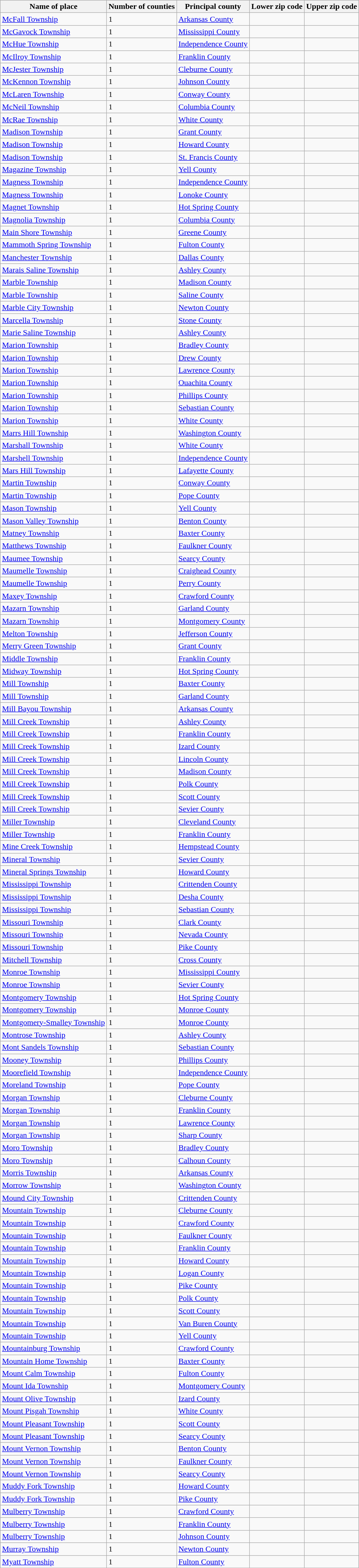<table class="wikitable">
<tr>
<th>Name of place</th>
<th>Number of counties</th>
<th>Principal county</th>
<th>Lower zip code</th>
<th>Upper zip code</th>
</tr>
<tr>
<td><a href='#'>McFall Township</a></td>
<td>1</td>
<td><a href='#'>Arkansas County</a></td>
<td> </td>
<td> </td>
</tr>
<tr>
<td><a href='#'>McGavock Township</a></td>
<td>1</td>
<td><a href='#'>Mississippi County</a></td>
<td> </td>
<td> </td>
</tr>
<tr>
<td><a href='#'>McHue Township</a></td>
<td>1</td>
<td><a href='#'>Independence County</a></td>
<td> </td>
<td> </td>
</tr>
<tr>
<td><a href='#'>McIlroy Township</a></td>
<td>1</td>
<td><a href='#'>Franklin County</a></td>
<td> </td>
<td> </td>
</tr>
<tr>
<td><a href='#'>McJester Township</a></td>
<td>1</td>
<td><a href='#'>Cleburne County</a></td>
<td> </td>
<td> </td>
</tr>
<tr>
<td><a href='#'>McKennon Township</a></td>
<td>1</td>
<td><a href='#'>Johnson County</a></td>
<td> </td>
<td> </td>
</tr>
<tr>
<td><a href='#'>McLaren Township</a></td>
<td>1</td>
<td><a href='#'>Conway County</a></td>
<td> </td>
<td> </td>
</tr>
<tr>
<td><a href='#'>McNeil Township</a></td>
<td>1</td>
<td><a href='#'>Columbia County</a></td>
<td> </td>
<td> </td>
</tr>
<tr>
<td><a href='#'>McRae Township</a></td>
<td>1</td>
<td><a href='#'>White County</a></td>
<td> </td>
<td> </td>
</tr>
<tr>
<td><a href='#'>Madison Township</a></td>
<td>1</td>
<td><a href='#'>Grant County</a></td>
<td> </td>
<td> </td>
</tr>
<tr>
<td><a href='#'>Madison Township</a></td>
<td>1</td>
<td><a href='#'>Howard County</a></td>
<td> </td>
<td> </td>
</tr>
<tr>
<td><a href='#'>Madison Township</a></td>
<td>1</td>
<td><a href='#'>St. Francis County</a></td>
<td> </td>
<td> </td>
</tr>
<tr>
<td><a href='#'>Magazine Township</a></td>
<td>1</td>
<td><a href='#'>Yell County</a></td>
<td> </td>
<td> </td>
</tr>
<tr>
<td><a href='#'>Magness Township</a></td>
<td>1</td>
<td><a href='#'>Independence County</a></td>
<td> </td>
<td> </td>
</tr>
<tr>
<td><a href='#'>Magness Township</a></td>
<td>1</td>
<td><a href='#'>Lonoke County</a></td>
<td> </td>
<td> </td>
</tr>
<tr>
<td><a href='#'>Magnet Township</a></td>
<td>1</td>
<td><a href='#'>Hot Spring County</a></td>
<td> </td>
<td> </td>
</tr>
<tr>
<td><a href='#'>Magnolia Township</a></td>
<td>1</td>
<td><a href='#'>Columbia County</a></td>
<td> </td>
<td> </td>
</tr>
<tr>
<td><a href='#'>Main Shore Township</a></td>
<td>1</td>
<td><a href='#'>Greene County</a></td>
<td> </td>
<td> </td>
</tr>
<tr>
<td><a href='#'>Mammoth Spring Township</a></td>
<td>1</td>
<td><a href='#'>Fulton County</a></td>
<td> </td>
<td> </td>
</tr>
<tr>
<td><a href='#'>Manchester Township</a></td>
<td>1</td>
<td><a href='#'>Dallas County</a></td>
<td> </td>
<td> </td>
</tr>
<tr>
<td><a href='#'>Marais Saline Township</a></td>
<td>1</td>
<td><a href='#'>Ashley County</a></td>
<td> </td>
<td> </td>
</tr>
<tr>
<td><a href='#'>Marble Township</a></td>
<td>1</td>
<td><a href='#'>Madison County</a></td>
<td> </td>
<td> </td>
</tr>
<tr>
<td><a href='#'>Marble Township</a></td>
<td>1</td>
<td><a href='#'>Saline County</a></td>
<td> </td>
<td> </td>
</tr>
<tr>
<td><a href='#'>Marble City Township</a></td>
<td>1</td>
<td><a href='#'>Newton County</a></td>
<td> </td>
<td> </td>
</tr>
<tr>
<td><a href='#'>Marcella Township</a></td>
<td>1</td>
<td><a href='#'>Stone County</a></td>
<td> </td>
<td> </td>
</tr>
<tr>
<td><a href='#'>Marie Saline Township</a></td>
<td>1</td>
<td><a href='#'>Ashley County</a></td>
<td> </td>
<td> </td>
</tr>
<tr>
<td><a href='#'>Marion Township</a></td>
<td>1</td>
<td><a href='#'>Bradley County</a></td>
<td> </td>
<td> </td>
</tr>
<tr>
<td><a href='#'>Marion Township</a></td>
<td>1</td>
<td><a href='#'>Drew County</a></td>
<td> </td>
<td> </td>
</tr>
<tr>
<td><a href='#'>Marion Township</a></td>
<td>1</td>
<td><a href='#'>Lawrence County</a></td>
<td> </td>
<td> </td>
</tr>
<tr>
<td><a href='#'>Marion Township</a></td>
<td>1</td>
<td><a href='#'>Ouachita County</a></td>
<td> </td>
<td> </td>
</tr>
<tr>
<td><a href='#'>Marion Township</a></td>
<td>1</td>
<td><a href='#'>Phillips County</a></td>
<td> </td>
<td> </td>
</tr>
<tr>
<td><a href='#'>Marion Township</a></td>
<td>1</td>
<td><a href='#'>Sebastian County</a></td>
<td> </td>
<td> </td>
</tr>
<tr>
<td><a href='#'>Marion Township</a></td>
<td>1</td>
<td><a href='#'>White County</a></td>
<td> </td>
<td> </td>
</tr>
<tr>
<td><a href='#'>Marrs Hill Township</a></td>
<td>1</td>
<td><a href='#'>Washington County</a></td>
<td> </td>
<td> </td>
</tr>
<tr>
<td><a href='#'>Marshall Township</a></td>
<td>1</td>
<td><a href='#'>White County</a></td>
<td> </td>
<td> </td>
</tr>
<tr>
<td><a href='#'>Marshell Township</a></td>
<td>1</td>
<td><a href='#'>Independence County</a></td>
<td> </td>
<td> </td>
</tr>
<tr>
<td><a href='#'>Mars Hill Township</a></td>
<td>1</td>
<td><a href='#'>Lafayette County</a></td>
<td> </td>
<td> </td>
</tr>
<tr>
<td><a href='#'>Martin Township</a></td>
<td>1</td>
<td><a href='#'>Conway County</a></td>
<td> </td>
<td> </td>
</tr>
<tr>
<td><a href='#'>Martin Township</a></td>
<td>1</td>
<td><a href='#'>Pope County</a></td>
<td> </td>
<td> </td>
</tr>
<tr>
<td><a href='#'>Mason Township</a></td>
<td>1</td>
<td><a href='#'>Yell County</a></td>
<td> </td>
<td> </td>
</tr>
<tr>
<td><a href='#'>Mason Valley Township</a></td>
<td>1</td>
<td><a href='#'>Benton County</a></td>
<td> </td>
<td> </td>
</tr>
<tr>
<td><a href='#'>Matney Township</a></td>
<td>1</td>
<td><a href='#'>Baxter County</a></td>
<td> </td>
<td> </td>
</tr>
<tr>
<td><a href='#'>Matthews Township</a></td>
<td>1</td>
<td><a href='#'>Faulkner County</a></td>
<td> </td>
<td> </td>
</tr>
<tr>
<td><a href='#'>Maumee Township</a></td>
<td>1</td>
<td><a href='#'>Searcy County</a></td>
<td> </td>
<td> </td>
</tr>
<tr>
<td><a href='#'>Maumelle Township</a></td>
<td>1</td>
<td><a href='#'>Craighead County</a></td>
<td> </td>
<td> </td>
</tr>
<tr>
<td><a href='#'>Maumelle Township</a></td>
<td>1</td>
<td><a href='#'>Perry County</a></td>
<td> </td>
<td> </td>
</tr>
<tr>
<td><a href='#'>Maxey Township</a></td>
<td>1</td>
<td><a href='#'>Crawford County</a></td>
<td> </td>
<td> </td>
</tr>
<tr>
<td><a href='#'>Mazarn Township</a></td>
<td>1</td>
<td><a href='#'>Garland County</a></td>
<td> </td>
<td> </td>
</tr>
<tr>
<td><a href='#'>Mazarn Township</a></td>
<td>1</td>
<td><a href='#'>Montgomery County</a></td>
<td> </td>
<td> </td>
</tr>
<tr>
<td><a href='#'>Melton Township</a></td>
<td>1</td>
<td><a href='#'>Jefferson County</a></td>
<td> </td>
<td> </td>
</tr>
<tr>
<td><a href='#'>Merry Green Township</a></td>
<td>1</td>
<td><a href='#'>Grant County</a></td>
<td> </td>
<td> </td>
</tr>
<tr>
<td><a href='#'>Middle Township</a></td>
<td>1</td>
<td><a href='#'>Franklin County</a></td>
<td> </td>
<td> </td>
</tr>
<tr>
<td><a href='#'>Midway Township</a></td>
<td>1</td>
<td><a href='#'>Hot Spring County</a></td>
<td> </td>
<td> </td>
</tr>
<tr>
<td><a href='#'>Mill Township</a></td>
<td>1</td>
<td><a href='#'>Baxter County</a></td>
<td> </td>
<td> </td>
</tr>
<tr>
<td><a href='#'>Mill Township</a></td>
<td>1</td>
<td><a href='#'>Garland County</a></td>
<td> </td>
<td> </td>
</tr>
<tr>
<td><a href='#'>Mill Bayou Township</a></td>
<td>1</td>
<td><a href='#'>Arkansas County</a></td>
<td> </td>
<td> </td>
</tr>
<tr>
<td><a href='#'>Mill Creek Township</a></td>
<td>1</td>
<td><a href='#'>Ashley County</a></td>
<td> </td>
<td> </td>
</tr>
<tr>
<td><a href='#'>Mill Creek Township</a></td>
<td>1</td>
<td><a href='#'>Franklin County</a></td>
<td> </td>
<td> </td>
</tr>
<tr>
<td><a href='#'>Mill Creek Township</a></td>
<td>1</td>
<td><a href='#'>Izard County</a></td>
<td> </td>
<td> </td>
</tr>
<tr>
<td><a href='#'>Mill Creek Township</a></td>
<td>1</td>
<td><a href='#'>Lincoln County</a></td>
<td> </td>
<td> </td>
</tr>
<tr>
<td><a href='#'>Mill Creek Township</a></td>
<td>1</td>
<td><a href='#'>Madison County</a></td>
<td> </td>
<td> </td>
</tr>
<tr>
<td><a href='#'>Mill Creek Township</a></td>
<td>1</td>
<td><a href='#'>Polk County</a></td>
<td> </td>
<td> </td>
</tr>
<tr>
<td><a href='#'>Mill Creek Township</a></td>
<td>1</td>
<td><a href='#'>Scott County</a></td>
<td> </td>
<td> </td>
</tr>
<tr>
<td><a href='#'>Mill Creek Township</a></td>
<td>1</td>
<td><a href='#'>Sevier County</a></td>
<td> </td>
<td> </td>
</tr>
<tr>
<td><a href='#'>Miller Township</a></td>
<td>1</td>
<td><a href='#'>Cleveland County</a></td>
<td> </td>
<td> </td>
</tr>
<tr>
<td><a href='#'>Miller Township</a></td>
<td>1</td>
<td><a href='#'>Franklin County</a></td>
<td> </td>
<td> </td>
</tr>
<tr>
<td><a href='#'>Mine Creek Township</a></td>
<td>1</td>
<td><a href='#'>Hempstead County</a></td>
<td> </td>
<td> </td>
</tr>
<tr>
<td><a href='#'>Mineral Township</a></td>
<td>1</td>
<td><a href='#'>Sevier County</a></td>
<td> </td>
<td> </td>
</tr>
<tr>
<td><a href='#'>Mineral Springs Township</a></td>
<td>1</td>
<td><a href='#'>Howard County</a></td>
<td> </td>
<td> </td>
</tr>
<tr>
<td><a href='#'>Mississippi Township</a></td>
<td>1</td>
<td><a href='#'>Crittenden County</a></td>
<td> </td>
<td> </td>
</tr>
<tr>
<td><a href='#'>Mississippi Township</a></td>
<td>1</td>
<td><a href='#'>Desha County</a></td>
<td> </td>
<td> </td>
</tr>
<tr>
<td><a href='#'>Mississippi Township</a></td>
<td>1</td>
<td><a href='#'>Sebastian County</a></td>
<td> </td>
<td> </td>
</tr>
<tr>
<td><a href='#'>Missouri Township</a></td>
<td>1</td>
<td><a href='#'>Clark County</a></td>
<td> </td>
<td> </td>
</tr>
<tr>
<td><a href='#'>Missouri Township</a></td>
<td>1</td>
<td><a href='#'>Nevada County</a></td>
<td> </td>
<td> </td>
</tr>
<tr>
<td><a href='#'>Missouri Township</a></td>
<td>1</td>
<td><a href='#'>Pike County</a></td>
<td> </td>
<td> </td>
</tr>
<tr>
<td><a href='#'>Mitchell Township</a></td>
<td>1</td>
<td><a href='#'>Cross County</a></td>
<td> </td>
<td> </td>
</tr>
<tr>
<td><a href='#'>Monroe Township</a></td>
<td>1</td>
<td><a href='#'>Mississippi County</a></td>
<td> </td>
<td> </td>
</tr>
<tr>
<td><a href='#'>Monroe Township</a></td>
<td>1</td>
<td><a href='#'>Sevier County</a></td>
<td> </td>
<td> </td>
</tr>
<tr>
<td><a href='#'>Montgomery Township</a></td>
<td>1</td>
<td><a href='#'>Hot Spring County</a></td>
<td> </td>
<td> </td>
</tr>
<tr>
<td><a href='#'>Montgomery Township</a></td>
<td>1</td>
<td><a href='#'>Monroe County</a></td>
<td> </td>
<td> </td>
</tr>
<tr>
<td><a href='#'>Montgomery-Smalley Township</a></td>
<td>1</td>
<td><a href='#'>Monroe County</a></td>
<td> </td>
<td> </td>
</tr>
<tr>
<td><a href='#'>Montrose Township</a></td>
<td>1</td>
<td><a href='#'>Ashley County</a></td>
<td> </td>
<td> </td>
</tr>
<tr>
<td><a href='#'>Mont Sandels Township</a></td>
<td>1</td>
<td><a href='#'>Sebastian County</a></td>
<td> </td>
<td> </td>
</tr>
<tr>
<td><a href='#'>Mooney Township</a></td>
<td>1</td>
<td><a href='#'>Phillips County</a></td>
<td> </td>
<td> </td>
</tr>
<tr>
<td><a href='#'>Moorefield Township</a></td>
<td>1</td>
<td><a href='#'>Independence County</a></td>
<td> </td>
<td> </td>
</tr>
<tr>
<td><a href='#'>Moreland Township</a></td>
<td>1</td>
<td><a href='#'>Pope County</a></td>
<td> </td>
<td> </td>
</tr>
<tr>
<td><a href='#'>Morgan Township</a></td>
<td>1</td>
<td><a href='#'>Cleburne County</a></td>
<td> </td>
<td> </td>
</tr>
<tr>
<td><a href='#'>Morgan Township</a></td>
<td>1</td>
<td><a href='#'>Franklin County</a></td>
<td> </td>
<td> </td>
</tr>
<tr>
<td><a href='#'>Morgan Township</a></td>
<td>1</td>
<td><a href='#'>Lawrence County</a></td>
<td> </td>
<td> </td>
</tr>
<tr>
<td><a href='#'>Morgan Township</a></td>
<td>1</td>
<td><a href='#'>Sharp County</a></td>
<td> </td>
<td> </td>
</tr>
<tr>
<td><a href='#'>Moro Township</a></td>
<td>1</td>
<td><a href='#'>Bradley County</a></td>
<td> </td>
<td> </td>
</tr>
<tr>
<td><a href='#'>Moro Township</a></td>
<td>1</td>
<td><a href='#'>Calhoun County</a></td>
<td> </td>
<td> </td>
</tr>
<tr>
<td><a href='#'>Morris Township</a></td>
<td>1</td>
<td><a href='#'>Arkansas County</a></td>
<td> </td>
<td> </td>
</tr>
<tr>
<td><a href='#'>Morrow Township</a></td>
<td>1</td>
<td><a href='#'>Washington County</a></td>
<td> </td>
<td> </td>
</tr>
<tr>
<td><a href='#'>Mound City Township</a></td>
<td>1</td>
<td><a href='#'>Crittenden County</a></td>
<td> </td>
<td> </td>
</tr>
<tr>
<td><a href='#'>Mountain Township</a></td>
<td>1</td>
<td><a href='#'>Cleburne County</a></td>
<td> </td>
<td> </td>
</tr>
<tr>
<td><a href='#'>Mountain Township</a></td>
<td>1</td>
<td><a href='#'>Crawford County</a></td>
<td> </td>
<td> </td>
</tr>
<tr>
<td><a href='#'>Mountain Township</a></td>
<td>1</td>
<td><a href='#'>Faulkner County</a></td>
<td> </td>
<td> </td>
</tr>
<tr>
<td><a href='#'>Mountain Township</a></td>
<td>1</td>
<td><a href='#'>Franklin County</a></td>
<td> </td>
<td> </td>
</tr>
<tr>
<td><a href='#'>Mountain Township</a></td>
<td>1</td>
<td><a href='#'>Howard County</a></td>
<td> </td>
<td> </td>
</tr>
<tr>
<td><a href='#'>Mountain Township</a></td>
<td>1</td>
<td><a href='#'>Logan County</a></td>
<td> </td>
<td> </td>
</tr>
<tr>
<td><a href='#'>Mountain Township</a></td>
<td>1</td>
<td><a href='#'>Pike County</a></td>
<td> </td>
<td> </td>
</tr>
<tr>
<td><a href='#'>Mountain Township</a></td>
<td>1</td>
<td><a href='#'>Polk County</a></td>
<td> </td>
<td> </td>
</tr>
<tr>
<td><a href='#'>Mountain Township</a></td>
<td>1</td>
<td><a href='#'>Scott County</a></td>
<td> </td>
<td> </td>
</tr>
<tr>
<td><a href='#'>Mountain Township</a></td>
<td>1</td>
<td><a href='#'>Van Buren County</a></td>
<td> </td>
<td> </td>
</tr>
<tr>
<td><a href='#'>Mountain Township</a></td>
<td>1</td>
<td><a href='#'>Yell County</a></td>
<td> </td>
<td> </td>
</tr>
<tr>
<td><a href='#'>Mountainburg Township</a></td>
<td>1</td>
<td><a href='#'>Crawford County</a></td>
<td> </td>
<td> </td>
</tr>
<tr>
<td><a href='#'>Mountain Home Township</a></td>
<td>1</td>
<td><a href='#'>Baxter County</a></td>
<td> </td>
<td> </td>
</tr>
<tr>
<td><a href='#'>Mount Calm Township</a></td>
<td>1</td>
<td><a href='#'>Fulton County</a></td>
<td> </td>
<td> </td>
</tr>
<tr>
<td><a href='#'>Mount Ida Township</a></td>
<td>1</td>
<td><a href='#'>Montgomery County</a></td>
<td> </td>
<td> </td>
</tr>
<tr>
<td><a href='#'>Mount Olive Township</a></td>
<td>1</td>
<td><a href='#'>Izard County</a></td>
<td> </td>
<td> </td>
</tr>
<tr>
<td><a href='#'>Mount Pisgah Township</a></td>
<td>1</td>
<td><a href='#'>White County</a></td>
<td> </td>
<td> </td>
</tr>
<tr>
<td><a href='#'>Mount Pleasant Township</a></td>
<td>1</td>
<td><a href='#'>Scott County</a></td>
<td> </td>
<td> </td>
</tr>
<tr>
<td><a href='#'>Mount Pleasant Township</a></td>
<td>1</td>
<td><a href='#'>Searcy County</a></td>
<td> </td>
<td> </td>
</tr>
<tr>
<td><a href='#'>Mount Vernon Township</a></td>
<td>1</td>
<td><a href='#'>Benton County</a></td>
<td> </td>
<td> </td>
</tr>
<tr>
<td><a href='#'>Mount Vernon Township</a></td>
<td>1</td>
<td><a href='#'>Faulkner County</a></td>
<td> </td>
<td> </td>
</tr>
<tr>
<td><a href='#'>Mount Vernon Township</a></td>
<td>1</td>
<td><a href='#'>Searcy County</a></td>
<td> </td>
<td> </td>
</tr>
<tr>
<td><a href='#'>Muddy Fork Township</a></td>
<td>1</td>
<td><a href='#'>Howard County</a></td>
<td> </td>
<td> </td>
</tr>
<tr>
<td><a href='#'>Muddy Fork Township</a></td>
<td>1</td>
<td><a href='#'>Pike County</a></td>
<td> </td>
<td> </td>
</tr>
<tr>
<td><a href='#'>Mulberry Township</a></td>
<td>1</td>
<td><a href='#'>Crawford County</a></td>
<td> </td>
<td> </td>
</tr>
<tr>
<td><a href='#'>Mulberry Township</a></td>
<td>1</td>
<td><a href='#'>Franklin County</a></td>
<td> </td>
<td> </td>
</tr>
<tr>
<td><a href='#'>Mulberry Township</a></td>
<td>1</td>
<td><a href='#'>Johnson County</a></td>
<td> </td>
<td> </td>
</tr>
<tr>
<td><a href='#'>Murray Township</a></td>
<td>1</td>
<td><a href='#'>Newton County</a></td>
<td> </td>
<td> </td>
</tr>
<tr>
<td><a href='#'>Myatt Township</a></td>
<td>1</td>
<td><a href='#'>Fulton County</a></td>
<td> </td>
<td> </td>
</tr>
</table>
